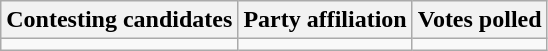<table class="wikitable sortable">
<tr>
<th>Contesting candidates</th>
<th>Party affiliation</th>
<th>Votes polled</th>
</tr>
<tr>
<td></td>
<td></td>
<td></td>
</tr>
</table>
